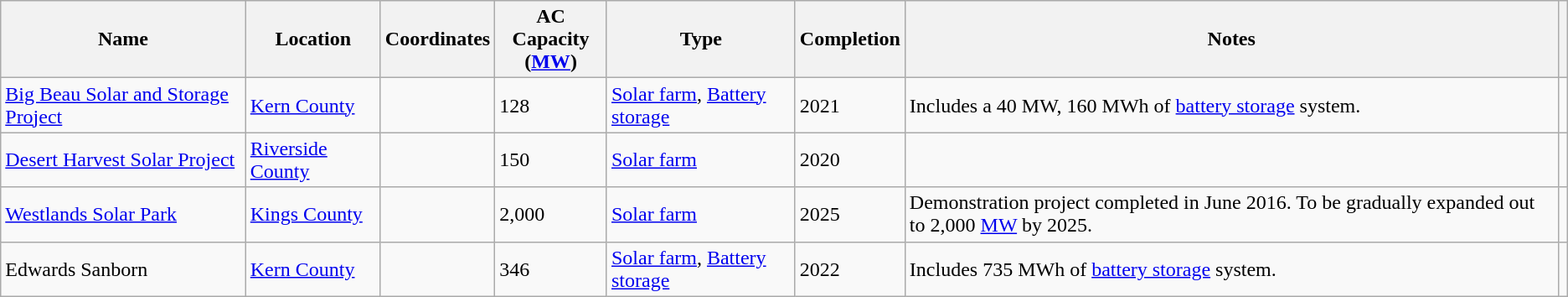<table class="wikitable sortable">
<tr>
<th>Name</th>
<th>Location</th>
<th>Coordinates</th>
<th data-sort-type="number">AC Capacity<br>(<a href='#'>MW</a>)</th>
<th>Type</th>
<th>Completion</th>
<th>Notes</th>
<th class="unsortable"></th>
</tr>
<tr>
<td><a href='#'>Big Beau Solar and Storage Project</a></td>
<td><a href='#'>Kern County</a></td>
<td></td>
<td>128</td>
<td><a href='#'>Solar farm</a>, <a href='#'>Battery storage</a></td>
<td>2021</td>
<td>Includes a 40 MW, 160 MWh of <a href='#'>battery storage</a> system.</td>
<td></td>
</tr>
<tr>
<td><a href='#'>Desert Harvest Solar Project</a></td>
<td><a href='#'>Riverside County</a></td>
<td></td>
<td>150</td>
<td><a href='#'>Solar farm</a></td>
<td>2020</td>
<td></td>
<td></td>
</tr>
<tr>
<td><a href='#'>Westlands Solar Park</a></td>
<td><a href='#'>Kings County</a></td>
<td></td>
<td>2,000</td>
<td><a href='#'>Solar farm</a></td>
<td>2025</td>
<td>Demonstration project completed in June 2016. To be gradually expanded out to 2,000 <a href='#'>MW</a> by 2025.</td>
<td></td>
</tr>
<tr>
<td>Edwards Sanborn</td>
<td><a href='#'>Kern County</a></td>
<td></td>
<td>346</td>
<td><a href='#'>Solar farm</a>, <a href='#'>Battery storage</a></td>
<td>2022</td>
<td>Includes 735 MWh of <a href='#'>battery storage</a> system.</td>
<td></td>
</tr>
</table>
